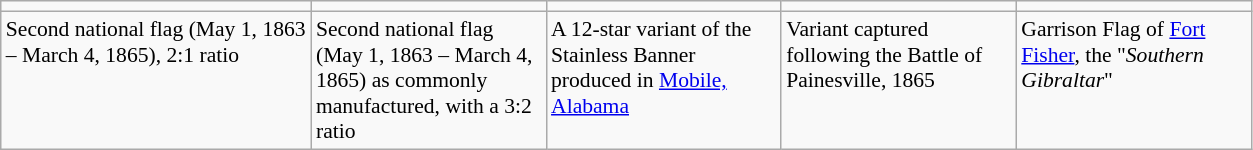<table class="wikitable">
<tr>
<td></td>
<td></td>
<td></td>
<td></td>
<td></td>
</tr>
<tr>
<td width=200px style="font-size: 90%; vertical-align: top;">Second national flag (May 1, 1863 – March 4, 1865), 2:1 ratio</td>
<td width=150px style="font-size: 90%; vertical-align: top;">Second national flag (May 1, 1863 – March 4, 1865) as commonly manufactured, with a 3:2 ratio</td>
<td width=150px style="font-size: 90%; vertical-align: top;">A 12-star variant of the Stainless Banner produced in <a href='#'>Mobile, Alabama</a></td>
<td width=150px style="font-size: 90%; vertical-align: top;">Variant captured following the Battle of Painesville, 1865</td>
<td width=150px style="font-size: 90%; vertical-align: top;">Garrison Flag of <a href='#'>Fort Fisher</a>, the "<em>Southern Gibraltar</em>"</td>
</tr>
</table>
